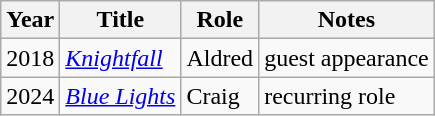<table class="wikitable">
<tr>
<th>Year</th>
<th>Title</th>
<th>Role</th>
<th>Notes</th>
</tr>
<tr>
<td>2018</td>
<td><em><a href='#'>Knightfall</a></em></td>
<td>Aldred</td>
<td>guest appearance</td>
</tr>
<tr>
<td>2024</td>
<td><em><a href='#'>Blue Lights</a></em></td>
<td>Craig</td>
<td>recurring role</td>
</tr>
</table>
